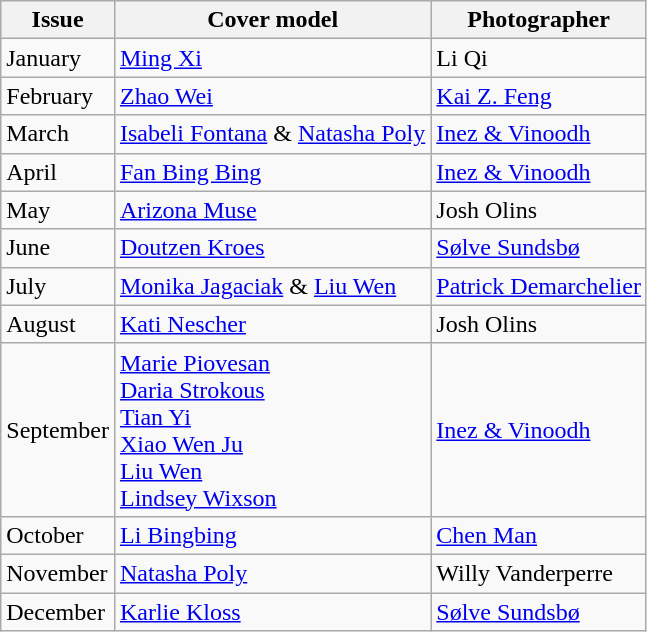<table class="sortable wikitable">
<tr>
<th>Issue</th>
<th>Cover model</th>
<th>Photographer</th>
</tr>
<tr>
<td>January</td>
<td><a href='#'>Ming Xi</a></td>
<td>Li Qi</td>
</tr>
<tr>
<td>February</td>
<td><a href='#'>Zhao Wei</a></td>
<td><a href='#'>Kai Z. Feng</a></td>
</tr>
<tr>
<td>March</td>
<td><a href='#'>Isabeli Fontana</a> & <a href='#'>Natasha Poly</a></td>
<td><a href='#'>Inez & Vinoodh</a></td>
</tr>
<tr>
<td>April</td>
<td><a href='#'>Fan Bing Bing</a></td>
<td><a href='#'>Inez & Vinoodh</a></td>
</tr>
<tr>
<td>May</td>
<td><a href='#'>Arizona Muse</a></td>
<td>Josh Olins</td>
</tr>
<tr>
<td>June</td>
<td><a href='#'>Doutzen Kroes</a></td>
<td><a href='#'>Sølve Sundsbø</a></td>
</tr>
<tr>
<td>July</td>
<td><a href='#'>Monika Jagaciak</a> & <a href='#'>Liu Wen</a></td>
<td><a href='#'>Patrick Demarchelier</a></td>
</tr>
<tr>
<td>August</td>
<td><a href='#'>Kati Nescher</a></td>
<td>Josh Olins</td>
</tr>
<tr>
<td>September</td>
<td><a href='#'>Marie Piovesan</a><br><a href='#'>Daria Strokous</a><br><a href='#'>Tian Yi</a><br><a href='#'>Xiao Wen Ju</a><br><a href='#'>Liu Wen</a><br><a href='#'>Lindsey Wixson</a></td>
<td><a href='#'>Inez & Vinoodh</a></td>
</tr>
<tr>
<td>October</td>
<td><a href='#'>Li Bingbing</a></td>
<td><a href='#'>Chen Man</a></td>
</tr>
<tr>
<td>November</td>
<td><a href='#'>Natasha Poly</a></td>
<td>Willy Vanderperre</td>
</tr>
<tr>
<td>December</td>
<td><a href='#'>Karlie Kloss</a></td>
<td><a href='#'>Sølve Sundsbø</a></td>
</tr>
</table>
